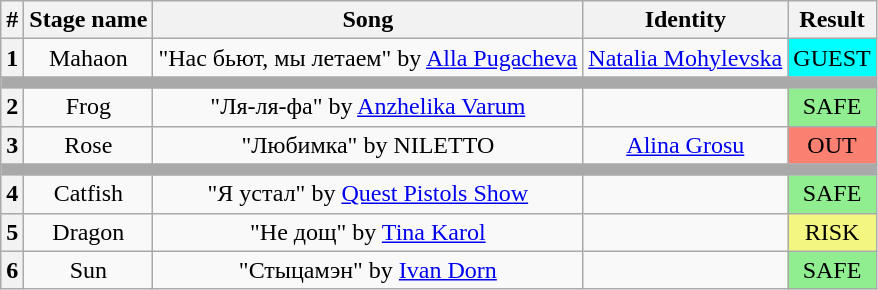<table class="wikitable plainrowheaders" style="text-align: center">
<tr>
<th>#</th>
<th>Stage name</th>
<th>Song</th>
<th>Identity</th>
<th>Result</th>
</tr>
<tr>
<th>1</th>
<td>Mahaon</td>
<td>"Нас бьют, мы летаем" by <a href='#'>Alla Pugacheva</a></td>
<td><a href='#'>Natalia Mohylevska</a></td>
<td bgcolor=#00ffff>GUEST</td>
</tr>
<tr>
<td colspan="5" style="background:darkgray"></td>
</tr>
<tr>
<th>2</th>
<td>Frog</td>
<td>"Ля-ля-фа" by <a href='#'>Anzhelika Varum</a></td>
<td></td>
<td bgcolor=lightgreen>SAFE</td>
</tr>
<tr>
<th>3</th>
<td>Rose</td>
<td>"Любимка" by NILETTO</td>
<td><a href='#'>Alina Grosu</a></td>
<td bgcolor=salmon>OUT</td>
</tr>
<tr>
<td colspan="5" style="background:darkgray"></td>
</tr>
<tr>
<th>4</th>
<td>Catfish</td>
<td>"Я устал" by <a href='#'>Quest Pistols Show</a></td>
<td></td>
<td bgcolor=lightgreen>SAFE</td>
</tr>
<tr>
<th>5</th>
<td>Dragon</td>
<td>"Не дощ" by <a href='#'>Tina Karol</a></td>
<td></td>
<td bgcolor="#F3F781">RISK</td>
</tr>
<tr>
<th>6</th>
<td>Sun</td>
<td>"Стыцамэн" by <a href='#'>Ivan Dorn</a></td>
<td></td>
<td bgcolor=lightgreen>SAFE</td>
</tr>
</table>
